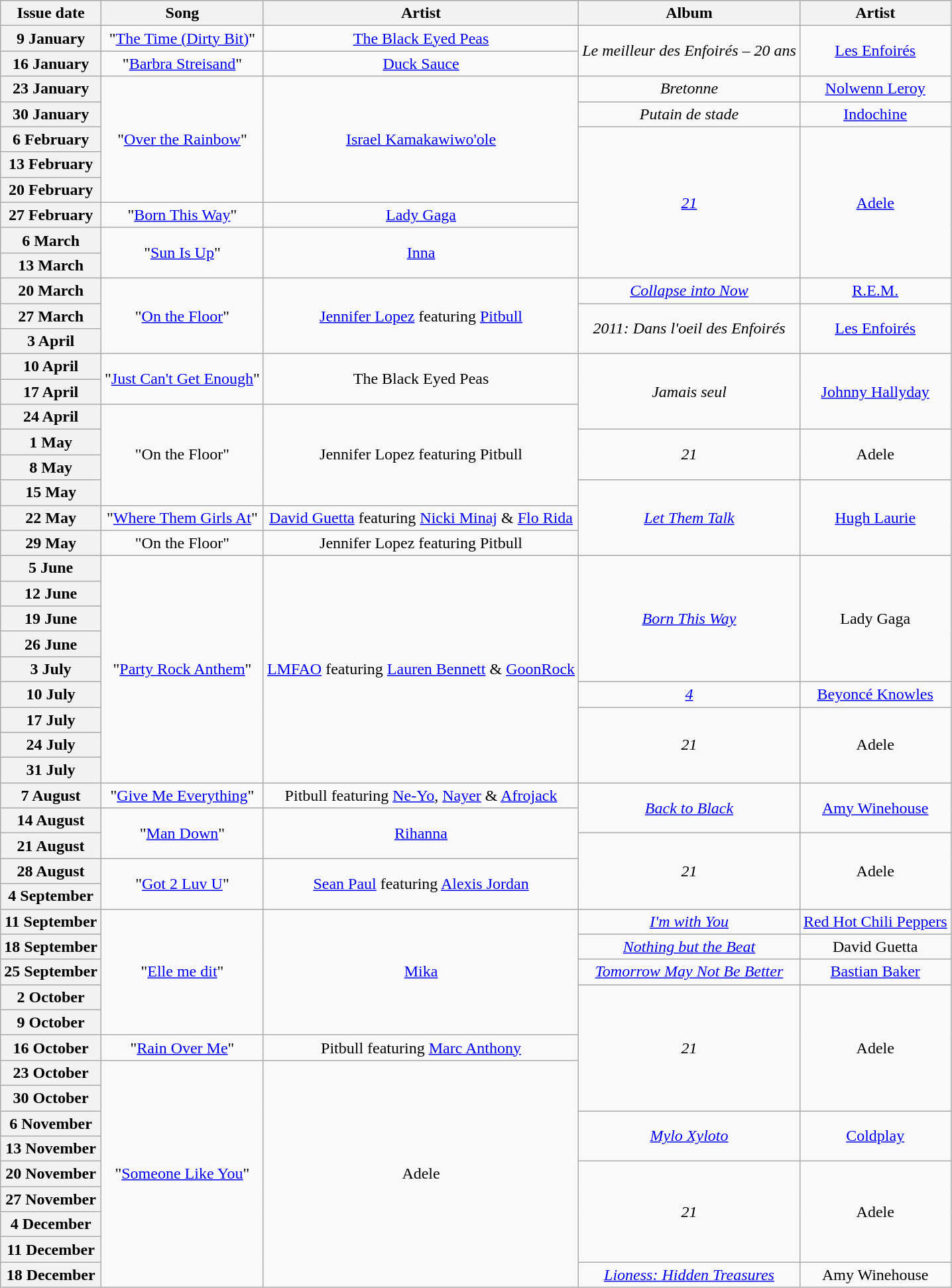<table class="wikitable plainrowheaders" style="text-align:center">
<tr>
<th scope="col">Issue date</th>
<th scope="col">Song</th>
<th scope="col">Artist</th>
<th scope="col">Album</th>
<th scope="col">Artist</th>
</tr>
<tr>
<th scope="row">9 January</th>
<td>"<a href='#'>The Time (Dirty Bit)</a>"</td>
<td><a href='#'>The Black Eyed Peas</a></td>
<td rowspan="2"><em>Le meilleur des Enfoirés – 20 ans</em></td>
<td rowspan="2"><a href='#'>Les Enfoirés</a></td>
</tr>
<tr>
<th scope="row">16 January</th>
<td>"<a href='#'>Barbra Streisand</a>"</td>
<td><a href='#'>Duck Sauce</a></td>
</tr>
<tr>
<th scope="row">23 January</th>
<td rowspan="5">"<a href='#'>Over the Rainbow</a>"</td>
<td rowspan="5"><a href='#'>Israel Kamakawiwo'ole</a></td>
<td><em>Bretonne</em></td>
<td><a href='#'>Nolwenn Leroy</a></td>
</tr>
<tr>
<th scope="row">30 January</th>
<td><em>Putain de stade</em></td>
<td><a href='#'>Indochine</a></td>
</tr>
<tr>
<th scope="row">6 February</th>
<td rowspan="6"><em><a href='#'>21</a></em></td>
<td rowspan="6"><a href='#'>Adele</a></td>
</tr>
<tr>
<th scope="row">13 February</th>
</tr>
<tr>
<th scope="row">20 February</th>
</tr>
<tr>
<th scope="row">27 February</th>
<td>"<a href='#'>Born This Way</a>"</td>
<td><a href='#'>Lady Gaga</a></td>
</tr>
<tr>
<th scope="row">6 March</th>
<td rowspan="2">"<a href='#'>Sun Is Up</a>"</td>
<td rowspan="2"><a href='#'>Inna</a></td>
</tr>
<tr>
<th scope="row">13 March</th>
</tr>
<tr>
<th scope="row">20 March</th>
<td rowspan="3">"<a href='#'>On the Floor</a>"</td>
<td rowspan="3"><a href='#'>Jennifer Lopez</a> featuring <a href='#'>Pitbull</a></td>
<td><em><a href='#'>Collapse into Now</a></em></td>
<td><a href='#'>R.E.M.</a></td>
</tr>
<tr>
<th scope="row">27 March</th>
<td rowspan="2"><em>2011: Dans l'oeil des Enfoirés</em></td>
<td rowspan="2"><a href='#'>Les Enfoirés</a></td>
</tr>
<tr>
<th scope="row">3 April</th>
</tr>
<tr>
<th scope="row">10 April</th>
<td rowspan="2">"<a href='#'>Just Can't Get Enough</a>"</td>
<td rowspan="2">The Black Eyed Peas</td>
<td rowspan="3"><em>Jamais seul</em></td>
<td rowspan="3"><a href='#'>Johnny Hallyday</a></td>
</tr>
<tr>
<th scope="row">17 April</th>
</tr>
<tr>
<th scope="row">24 April</th>
<td rowspan="4">"On the Floor"</td>
<td rowspan="4">Jennifer Lopez featuring Pitbull</td>
</tr>
<tr>
<th scope="row">1 May</th>
<td rowspan="2"><em>21</em></td>
<td rowspan="2">Adele</td>
</tr>
<tr>
<th scope="row">8 May</th>
</tr>
<tr>
<th scope="row">15 May</th>
<td rowspan="3"><em><a href='#'>Let Them Talk</a></em></td>
<td rowspan="3"><a href='#'>Hugh Laurie</a></td>
</tr>
<tr>
<th scope="row">22 May</th>
<td>"<a href='#'>Where Them Girls At</a>"</td>
<td><a href='#'>David Guetta</a> featuring <a href='#'>Nicki Minaj</a> & <a href='#'>Flo Rida</a></td>
</tr>
<tr>
<th scope="row">29 May</th>
<td>"On the Floor"</td>
<td>Jennifer Lopez featuring Pitbull</td>
</tr>
<tr>
<th scope="row">5 June</th>
<td rowspan="9">"<a href='#'>Party Rock Anthem</a>"</td>
<td rowspan="9"><a href='#'>LMFAO</a> featuring <a href='#'>Lauren Bennett</a> & <a href='#'>GoonRock</a></td>
<td rowspan="5"><em><a href='#'>Born This Way</a></em></td>
<td rowspan="5">Lady Gaga</td>
</tr>
<tr>
<th scope="row">12 June</th>
</tr>
<tr>
<th scope="row">19 June</th>
</tr>
<tr>
<th scope="row">26 June</th>
</tr>
<tr>
<th scope="row">3 July</th>
</tr>
<tr>
<th scope="row">10 July</th>
<td><em><a href='#'>4</a></em></td>
<td><a href='#'>Beyoncé Knowles</a></td>
</tr>
<tr>
<th scope="row">17 July</th>
<td rowspan="3"><em>21</em></td>
<td rowspan="3">Adele</td>
</tr>
<tr>
<th scope="row">24 July</th>
</tr>
<tr>
<th scope="row">31 July</th>
</tr>
<tr>
<th scope="row">7 August</th>
<td>"<a href='#'>Give Me Everything</a>"</td>
<td>Pitbull featuring <a href='#'>Ne-Yo</a>, <a href='#'>Nayer</a> & <a href='#'>Afrojack</a></td>
<td rowspan="2"><em><a href='#'>Back to Black</a></em></td>
<td rowspan="2"><a href='#'>Amy Winehouse</a></td>
</tr>
<tr>
<th scope="row">14 August</th>
<td rowspan="2">"<a href='#'>Man Down</a>"</td>
<td rowspan="2"><a href='#'>Rihanna</a></td>
</tr>
<tr>
<th scope="row">21 August</th>
<td rowspan="3"><em>21</em></td>
<td rowspan="3">Adele</td>
</tr>
<tr>
<th scope="row">28 August</th>
<td rowspan="2">"<a href='#'>Got 2 Luv U</a>"</td>
<td rowspan="2"><a href='#'>Sean Paul</a> featuring <a href='#'>Alexis Jordan</a></td>
</tr>
<tr>
<th scope="row">4 September</th>
</tr>
<tr>
<th scope="row">11 September</th>
<td rowspan="5">"<a href='#'>Elle me dit</a>"</td>
<td rowspan="5"><a href='#'>Mika</a></td>
<td><em><a href='#'>I'm with You</a></em></td>
<td><a href='#'>Red Hot Chili Peppers</a></td>
</tr>
<tr>
<th scope="row">18 September</th>
<td><em><a href='#'>Nothing but the Beat</a></em></td>
<td>David Guetta</td>
</tr>
<tr>
<th scope="row">25 September</th>
<td><em><a href='#'>Tomorrow May Not Be Better</a></em></td>
<td><a href='#'>Bastian Baker</a></td>
</tr>
<tr>
<th scope="row">2 October</th>
<td rowspan="5"><em>21</em></td>
<td rowspan="5">Adele</td>
</tr>
<tr>
<th scope="row">9 October</th>
</tr>
<tr>
<th scope="row">16 October</th>
<td>"<a href='#'>Rain Over Me</a>"</td>
<td>Pitbull featuring <a href='#'>Marc Anthony</a></td>
</tr>
<tr>
<th scope="row">23 October</th>
<td rowspan="9">"<a href='#'>Someone Like You</a>"</td>
<td rowspan="9">Adele</td>
</tr>
<tr>
<th scope="row">30 October</th>
</tr>
<tr>
<th scope="row">6 November</th>
<td rowspan="2"><em><a href='#'>Mylo Xyloto</a></em></td>
<td rowspan="2"><a href='#'>Coldplay</a></td>
</tr>
<tr>
<th scope="row">13 November</th>
</tr>
<tr>
<th scope="row">20 November</th>
<td rowspan="4"><em>21</em></td>
<td rowspan="4">Adele</td>
</tr>
<tr>
<th scope="row">27 November</th>
</tr>
<tr>
<th scope="row">4 December</th>
</tr>
<tr>
<th scope="row">11 December</th>
</tr>
<tr>
<th scope="row">18 December</th>
<td><em><a href='#'>Lioness: Hidden Treasures</a></em></td>
<td>Amy Winehouse</td>
</tr>
</table>
